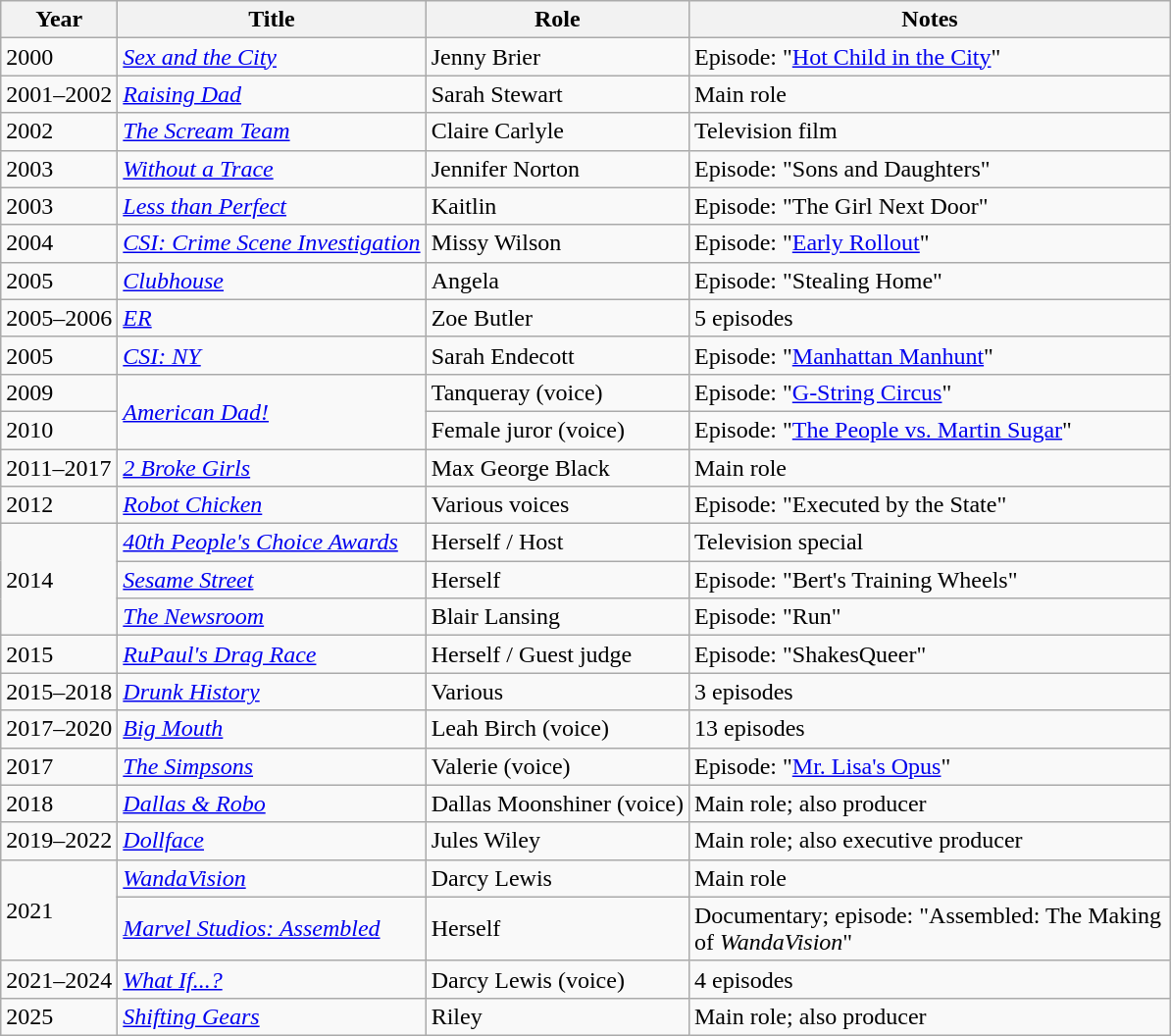<table class="wikitable sortable">
<tr>
<th>Year</th>
<th>Title</th>
<th>Role</th>
<th class="unsortable" style="width:20em">Notes</th>
</tr>
<tr>
<td>2000</td>
<td><em><a href='#'>Sex and the City</a></em></td>
<td>Jenny Brier</td>
<td>Episode: "<a href='#'>Hot Child in the City</a>"</td>
</tr>
<tr>
<td>2001–2002</td>
<td><em><a href='#'>Raising Dad</a></em></td>
<td>Sarah Stewart</td>
<td>Main role</td>
</tr>
<tr>
<td>2002</td>
<td data-sort-value="Scream Team, The"><em><a href='#'>The Scream Team</a></em></td>
<td>Claire Carlyle</td>
<td>Television film</td>
</tr>
<tr>
<td>2003</td>
<td><em><a href='#'>Without a Trace</a></em></td>
<td>Jennifer Norton</td>
<td>Episode: "Sons and Daughters"</td>
</tr>
<tr>
<td>2003</td>
<td><em><a href='#'>Less than Perfect</a></em></td>
<td>Kaitlin</td>
<td>Episode: "The Girl Next Door"</td>
</tr>
<tr>
<td>2004</td>
<td><em><a href='#'>CSI: Crime Scene Investigation</a></em></td>
<td>Missy Wilson</td>
<td>Episode: "<a href='#'>Early Rollout</a>"</td>
</tr>
<tr>
<td>2005</td>
<td><em><a href='#'>Clubhouse</a></em></td>
<td>Angela</td>
<td>Episode: "Stealing Home"</td>
</tr>
<tr>
<td>2005–2006</td>
<td><em><a href='#'>ER</a></em></td>
<td>Zoe Butler</td>
<td>5 episodes</td>
</tr>
<tr>
<td>2005</td>
<td><em><a href='#'>CSI: NY</a></em></td>
<td>Sarah Endecott</td>
<td>Episode: "<a href='#'>Manhattan Manhunt</a>"</td>
</tr>
<tr>
<td>2009</td>
<td rowspan="2"><em><a href='#'>American Dad!</a></em></td>
<td>Tanqueray (voice)</td>
<td>Episode: "<a href='#'>G-String Circus</a>"</td>
</tr>
<tr>
<td>2010</td>
<td>Female juror (voice)</td>
<td>Episode: "<a href='#'>The People vs. Martin Sugar</a>"</td>
</tr>
<tr>
<td>2011–2017</td>
<td><em><a href='#'>2 Broke Girls</a></em></td>
<td>Max George Black</td>
<td>Main role</td>
</tr>
<tr>
<td>2012</td>
<td><em><a href='#'>Robot Chicken</a></em></td>
<td>Various voices</td>
<td>Episode: "Executed by the State"</td>
</tr>
<tr>
<td rowspan="3">2014</td>
<td><em><a href='#'>40th People's Choice Awards</a></em></td>
<td>Herself / Host</td>
<td>Television special</td>
</tr>
<tr>
<td><em><a href='#'>Sesame Street</a></em></td>
<td>Herself</td>
<td>Episode: "Bert's Training Wheels"</td>
</tr>
<tr>
<td data-sort-value="Newsroom, The"><em><a href='#'>The Newsroom</a></em></td>
<td>Blair Lansing</td>
<td>Episode: "Run"</td>
</tr>
<tr>
<td>2015</td>
<td><em><a href='#'>RuPaul's Drag Race</a></em></td>
<td>Herself / Guest judge</td>
<td>Episode: "ShakesQueer"</td>
</tr>
<tr>
<td>2015–2018</td>
<td><em><a href='#'>Drunk History</a></em></td>
<td>Various</td>
<td>3 episodes</td>
</tr>
<tr>
<td>2017–2020</td>
<td><em><a href='#'>Big Mouth</a></em></td>
<td>Leah Birch (voice)</td>
<td>13 episodes</td>
</tr>
<tr>
<td>2017</td>
<td data-sort-value="Simpsons, The"><em><a href='#'>The Simpsons</a></em></td>
<td>Valerie (voice)</td>
<td>Episode: "<a href='#'>Mr. Lisa's Opus</a>"</td>
</tr>
<tr>
<td>2018</td>
<td><em><a href='#'>Dallas & Robo</a></em></td>
<td>Dallas Moonshiner (voice)</td>
<td>Main role; also producer</td>
</tr>
<tr>
<td>2019–2022</td>
<td><em><a href='#'>Dollface</a></em></td>
<td>Jules Wiley</td>
<td>Main role; also executive producer</td>
</tr>
<tr>
<td rowspan="2">2021</td>
<td><em><a href='#'>WandaVision</a></em></td>
<td>Darcy Lewis</td>
<td>Main role</td>
</tr>
<tr>
<td><em><a href='#'>Marvel Studios: Assembled</a></em></td>
<td>Herself</td>
<td>Documentary; episode: "Assembled: The Making of <em>WandaVision</em>"</td>
</tr>
<tr>
<td>2021–2024</td>
<td><em><a href='#'>What If...?</a></em></td>
<td>Darcy Lewis (voice)</td>
<td>4 episodes</td>
</tr>
<tr>
<td>2025</td>
<td><em><a href='#'>Shifting Gears</a></em></td>
<td>Riley</td>
<td>Main role; also producer</td>
</tr>
</table>
